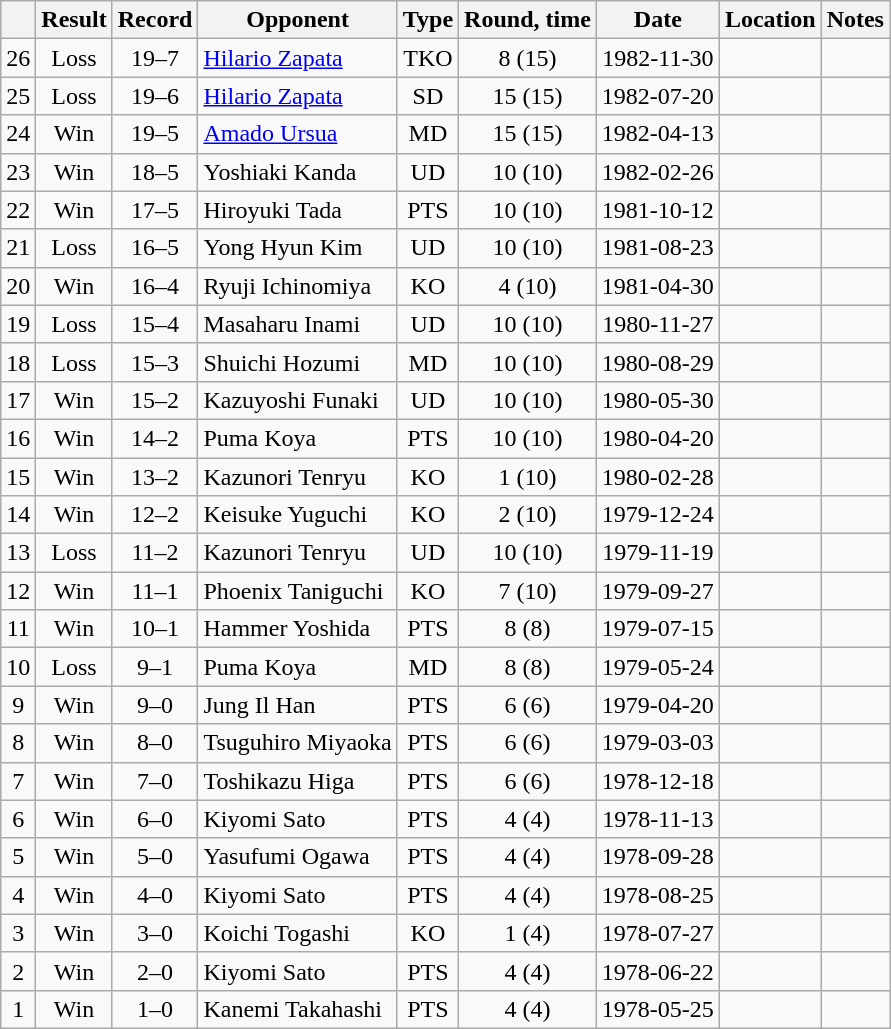<table class=wikitable style=text-align:center>
<tr>
<th></th>
<th>Result</th>
<th>Record</th>
<th>Opponent</th>
<th>Type</th>
<th>Round, time</th>
<th>Date</th>
<th>Location</th>
<th>Notes</th>
</tr>
<tr>
<td>26</td>
<td>Loss</td>
<td>19–7</td>
<td align=left><a href='#'>Hilario Zapata</a></td>
<td>TKO</td>
<td>8 (15)</td>
<td>1982-11-30</td>
<td align=left></td>
<td align=left></td>
</tr>
<tr>
<td>25</td>
<td>Loss</td>
<td>19–6</td>
<td align=left><a href='#'>Hilario Zapata</a></td>
<td>SD</td>
<td>15 (15)</td>
<td>1982-07-20</td>
<td align=left></td>
<td align=left></td>
</tr>
<tr>
<td>24</td>
<td>Win</td>
<td>19–5</td>
<td align=left><a href='#'>Amado Ursua</a></td>
<td>MD</td>
<td>15 (15)</td>
<td>1982-04-13</td>
<td align=left></td>
<td align=left></td>
</tr>
<tr>
<td>23</td>
<td>Win</td>
<td>18–5</td>
<td align=left>Yoshiaki Kanda</td>
<td>UD</td>
<td>10 (10)</td>
<td>1982-02-26</td>
<td align=left></td>
<td align=left></td>
</tr>
<tr>
<td>22</td>
<td>Win</td>
<td>17–5</td>
<td align=left>Hiroyuki Tada</td>
<td>PTS</td>
<td>10 (10)</td>
<td>1981-10-12</td>
<td align=left></td>
<td align=left></td>
</tr>
<tr>
<td>21</td>
<td>Loss</td>
<td>16–5</td>
<td align=left>Yong Hyun Kim</td>
<td>UD</td>
<td>10 (10)</td>
<td>1981-08-23</td>
<td align=left></td>
<td align=left></td>
</tr>
<tr>
<td>20</td>
<td>Win</td>
<td>16–4</td>
<td align=left>Ryuji Ichinomiya</td>
<td>KO</td>
<td>4 (10)</td>
<td>1981-04-30</td>
<td align=left></td>
<td align=left></td>
</tr>
<tr>
<td>19</td>
<td>Loss</td>
<td>15–4</td>
<td align=left>Masaharu Inami</td>
<td>UD</td>
<td>10 (10)</td>
<td>1980-11-27</td>
<td align=left></td>
<td align=left></td>
</tr>
<tr>
<td>18</td>
<td>Loss</td>
<td>15–3</td>
<td align=left>Shuichi Hozumi</td>
<td>MD</td>
<td>10 (10)</td>
<td>1980-08-29</td>
<td align=left></td>
<td align=left></td>
</tr>
<tr>
<td>17</td>
<td>Win</td>
<td>15–2</td>
<td align=left>Kazuyoshi Funaki</td>
<td>UD</td>
<td>10 (10)</td>
<td>1980-05-30</td>
<td align=left></td>
<td align=left></td>
</tr>
<tr>
<td>16</td>
<td>Win</td>
<td>14–2</td>
<td align=left>Puma Koya</td>
<td>PTS</td>
<td>10 (10)</td>
<td>1980-04-20</td>
<td align=left></td>
<td align=left></td>
</tr>
<tr>
<td>15</td>
<td>Win</td>
<td>13–2</td>
<td align=left>Kazunori Tenryu</td>
<td>KO</td>
<td>1 (10)</td>
<td>1980-02-28</td>
<td align=left></td>
<td align=left></td>
</tr>
<tr>
<td>14</td>
<td>Win</td>
<td>12–2</td>
<td align=left>Keisuke Yuguchi</td>
<td>KO</td>
<td>2 (10)</td>
<td>1979-12-24</td>
<td align=left></td>
<td align=left></td>
</tr>
<tr>
<td>13</td>
<td>Loss</td>
<td>11–2</td>
<td align=left>Kazunori Tenryu</td>
<td>UD</td>
<td>10 (10)</td>
<td>1979-11-19</td>
<td align=left></td>
<td align=left></td>
</tr>
<tr>
<td>12</td>
<td>Win</td>
<td>11–1</td>
<td align=left>Phoenix Taniguchi</td>
<td>KO</td>
<td>7 (10)</td>
<td>1979-09-27</td>
<td align=left></td>
<td align=left></td>
</tr>
<tr>
<td>11</td>
<td>Win</td>
<td>10–1</td>
<td align=left>Hammer Yoshida</td>
<td>PTS</td>
<td>8 (8)</td>
<td>1979-07-15</td>
<td align=left></td>
<td align=left></td>
</tr>
<tr>
<td>10</td>
<td>Loss</td>
<td>9–1</td>
<td align=left>Puma Koya</td>
<td>MD</td>
<td>8 (8)</td>
<td>1979-05-24</td>
<td align=left></td>
<td align=left></td>
</tr>
<tr>
<td>9</td>
<td>Win</td>
<td>9–0</td>
<td align=left>Jung Il Han</td>
<td>PTS</td>
<td>6 (6)</td>
<td>1979-04-20</td>
<td align=left></td>
<td align=left></td>
</tr>
<tr>
<td>8</td>
<td>Win</td>
<td>8–0</td>
<td align=left>Tsuguhiro Miyaoka</td>
<td>PTS</td>
<td>6 (6)</td>
<td>1979-03-03</td>
<td align=left></td>
<td align=left></td>
</tr>
<tr>
<td>7</td>
<td>Win</td>
<td>7–0</td>
<td align=left>Toshikazu Higa</td>
<td>PTS</td>
<td>6 (6)</td>
<td>1978-12-18</td>
<td align=left></td>
<td align=left></td>
</tr>
<tr>
<td>6</td>
<td>Win</td>
<td>6–0</td>
<td align=left>Kiyomi Sato</td>
<td>PTS</td>
<td>4 (4)</td>
<td>1978-11-13</td>
<td align=left></td>
<td align=left></td>
</tr>
<tr>
<td>5</td>
<td>Win</td>
<td>5–0</td>
<td align=left>Yasufumi Ogawa</td>
<td>PTS</td>
<td>4 (4)</td>
<td>1978-09-28</td>
<td align=left></td>
<td align=left></td>
</tr>
<tr>
<td>4</td>
<td>Win</td>
<td>4–0</td>
<td align=left>Kiyomi Sato</td>
<td>PTS</td>
<td>4 (4)</td>
<td>1978-08-25</td>
<td align=left></td>
<td align=left></td>
</tr>
<tr>
<td>3</td>
<td>Win</td>
<td>3–0</td>
<td align=left>Koichi Togashi</td>
<td>KO</td>
<td>1 (4)</td>
<td>1978-07-27</td>
<td align=left></td>
<td align=left></td>
</tr>
<tr>
<td>2</td>
<td>Win</td>
<td>2–0</td>
<td align=left>Kiyomi Sato</td>
<td>PTS</td>
<td>4 (4)</td>
<td>1978-06-22</td>
<td align=left></td>
<td align=left></td>
</tr>
<tr>
<td>1</td>
<td>Win</td>
<td>1–0</td>
<td align=left>Kanemi Takahashi</td>
<td>PTS</td>
<td>4 (4)</td>
<td>1978-05-25</td>
<td align=left></td>
<td align=left></td>
</tr>
</table>
